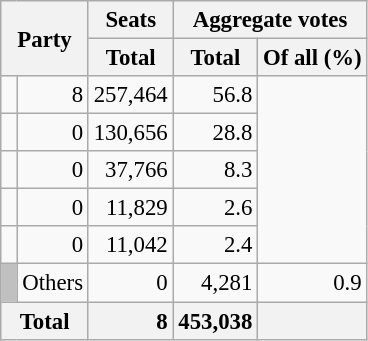<table class="wikitable" style="text-align:right; font-size:95%;">
<tr>
<th colspan="2" rowspan="2">Party</th>
<th>Seats</th>
<th colspan="2">Aggregate votes</th>
</tr>
<tr>
<th>Total</th>
<th>Total</th>
<th>Of all (%)</th>
</tr>
<tr>
<td></td>
<td>8</td>
<td>257,464</td>
<td>56.8</td>
</tr>
<tr>
<td></td>
<td>0</td>
<td>130,656</td>
<td>28.8</td>
</tr>
<tr>
<td></td>
<td>0</td>
<td>37,766</td>
<td>8.3</td>
</tr>
<tr>
<td></td>
<td>0</td>
<td>11,829</td>
<td>2.6</td>
</tr>
<tr>
<td></td>
<td>0</td>
<td>11,042</td>
<td>2.4</td>
</tr>
<tr>
<td style="background:silver;"> </td>
<td align=left>Others</td>
<td>0</td>
<td>4,281</td>
<td>0.9</td>
</tr>
<tr>
<th colspan="2" style="background:#f2f2f2"><strong>Total</strong></th>
<td style="background:#f2f2f2;"><strong>8</strong></td>
<td style="background:#f2f2f2;"><strong>453,038</strong></td>
<td style="background:#f2f2f2;"></td>
</tr>
</table>
